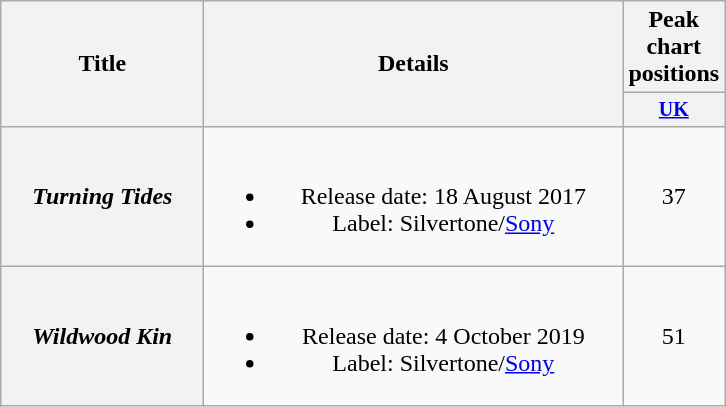<table class="wikitable plainrowheaders" style="text-align:center;">
<tr>
<th rowspan="2" style="width:8em;">Title</th>
<th rowspan="2" style="width:17em;">Details</th>
<th colspan="1">Peak chart positions</th>
</tr>
<tr style="font-size:smaller;">
<th style="width:4em;"><a href='#'>UK</a><br></th>
</tr>
<tr>
<th scope="row"><em>Turning Tides</em></th>
<td><br><ul><li>Release date: 18 August 2017</li><li>Label: Silvertone/<a href='#'>Sony</a></li></ul></td>
<td>37</td>
</tr>
<tr>
<th scope="row"><em>Wildwood Kin</em></th>
<td><br><ul><li>Release date: 4 October 2019</li><li>Label: Silvertone/<a href='#'>Sony</a></li></ul></td>
<td>51</td>
</tr>
</table>
